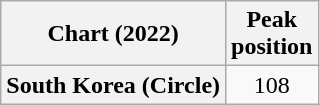<table class="wikitable plainrowheaders" style="text-align:center">
<tr>
<th scope="col">Chart (2022)</th>
<th scope="col">Peak<br>position</th>
</tr>
<tr>
<th scope="row">South Korea (Circle)</th>
<td>108</td>
</tr>
</table>
